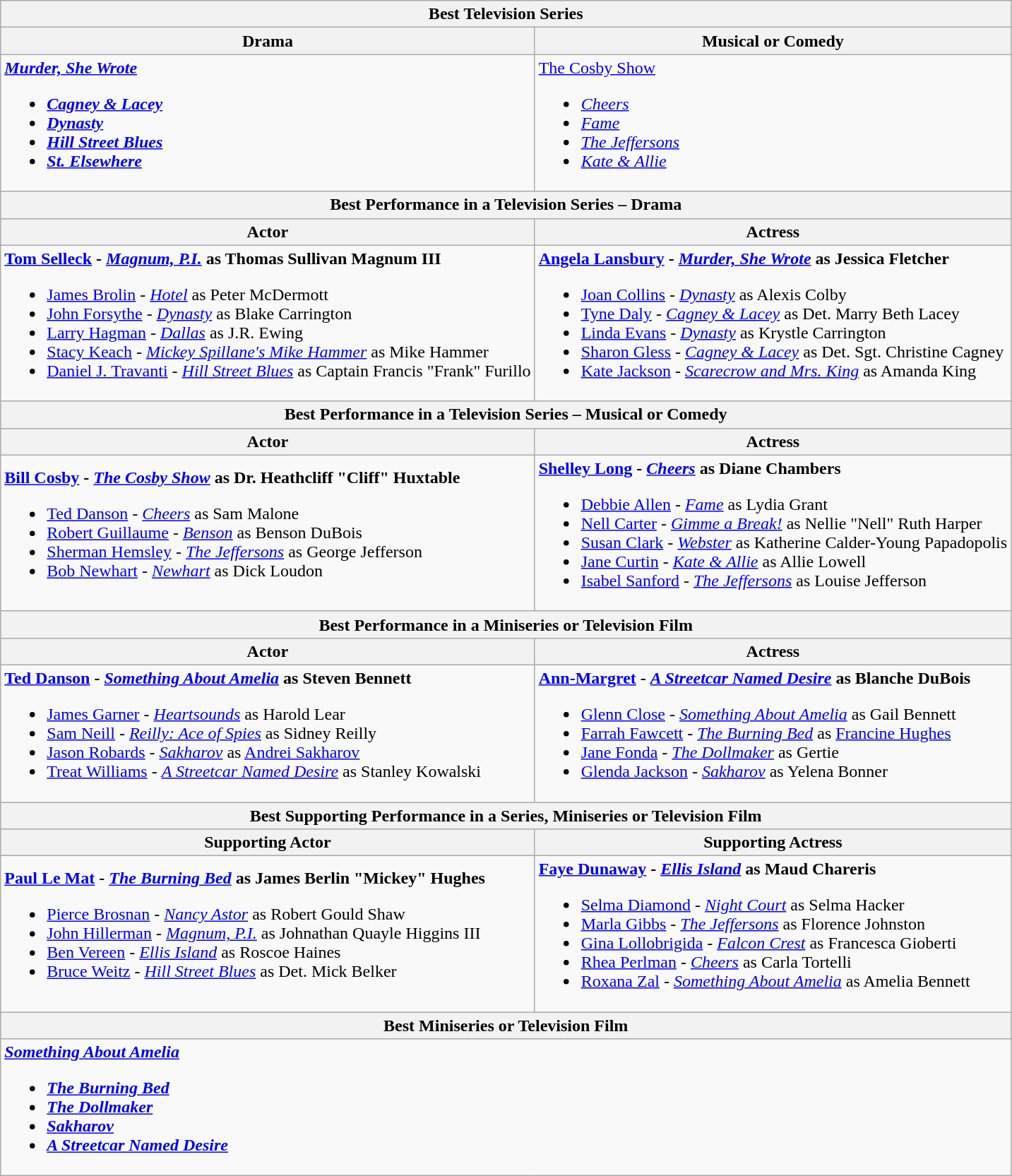<table class="wikitable">
<tr>
<th colspan="2">Best Television Series</th>
</tr>
<tr>
<th>Drama</th>
<th>Musical or Comedy</th>
</tr>
<tr>
<td><strong> <em><a href='#'>Murder, She Wrote</a><strong><em><br><ul><li></em><a href='#'>Cagney & Lacey</a><em></li><li></em><a href='#'>Dynasty</a><em></li><li></em><a href='#'>Hill Street Blues</a><em></li><li></em><a href='#'>St. Elsewhere</a><em></li></ul></td>
<td></strong> </em><a href='#'>The Cosby Show</a></em></strong><br><ul><li><em><a href='#'>Cheers</a></em></li><li><em><a href='#'>Fame</a></em></li><li><em><a href='#'>The Jeffersons</a></em></li><li><em><a href='#'>Kate & Allie</a></em></li></ul></td>
</tr>
<tr>
<th colspan="2">Best Performance in a Television Series – Drama</th>
</tr>
<tr>
<th>Actor</th>
<th>Actress</th>
</tr>
<tr>
<td><strong> <a href='#'>Tom Selleck</a> - <em><a href='#'>Magnum, P.I.</a></em> as Thomas Sullivan Magnum III</strong><br><ul><li><a href='#'>James Brolin</a> - <em><a href='#'>Hotel</a></em> as Peter McDermott</li><li><a href='#'>John Forsythe</a> - <em><a href='#'>Dynasty</a></em> as Blake Carrington</li><li><a href='#'>Larry Hagman</a> - <em><a href='#'>Dallas</a></em> as J.R. Ewing</li><li><a href='#'>Stacy Keach</a> - <em><a href='#'>Mickey Spillane's Mike Hammer</a></em> as Mike Hammer</li><li><a href='#'>Daniel J. Travanti</a> - <em><a href='#'>Hill Street Blues</a></em> as Captain Francis "Frank" Furillo</li></ul></td>
<td><strong> <a href='#'>Angela Lansbury</a> - <em><a href='#'>Murder, She Wrote</a></em> as Jessica Fletcher</strong><br><ul><li><a href='#'>Joan Collins</a> - <em><a href='#'>Dynasty</a></em> as Alexis Colby</li><li><a href='#'>Tyne Daly</a> - <em><a href='#'>Cagney & Lacey</a></em> as Det. Marry Beth Lacey</li><li><a href='#'>Linda Evans</a> - <em><a href='#'>Dynasty</a></em> as Krystle Carrington</li><li><a href='#'>Sharon Gless</a> - <em><a href='#'>Cagney & Lacey</a></em> as Det. Sgt. Christine Cagney</li><li><a href='#'>Kate Jackson</a> - <em><a href='#'>Scarecrow and Mrs. King</a></em> as Amanda King</li></ul></td>
</tr>
<tr>
<th colspan="2">Best Performance in a Television Series – Musical or Comedy</th>
</tr>
<tr>
<th>Actor</th>
<th>Actress</th>
</tr>
<tr>
<td><strong> <a href='#'>Bill Cosby</a> - <em><a href='#'>The Cosby Show</a></em> as Dr. Heathcliff "Cliff" Huxtable</strong><br><ul><li><a href='#'>Ted Danson</a> - <em><a href='#'>Cheers</a></em> as Sam Malone</li><li><a href='#'>Robert Guillaume</a> - <em><a href='#'>Benson</a></em> as Benson DuBois</li><li><a href='#'>Sherman Hemsley</a> - <em><a href='#'>The Jeffersons</a></em> as George Jefferson</li><li><a href='#'>Bob Newhart</a> - <em><a href='#'>Newhart</a></em> as Dick Loudon</li></ul></td>
<td><strong> <a href='#'>Shelley Long</a> - <em><a href='#'>Cheers</a></em> as Diane Chambers</strong><br><ul><li><a href='#'>Debbie Allen</a> - <em><a href='#'>Fame</a></em> as Lydia Grant</li><li><a href='#'>Nell Carter</a> - <em><a href='#'>Gimme a Break!</a></em> as Nellie "Nell" Ruth Harper</li><li><a href='#'>Susan Clark</a> - <em><a href='#'>Webster</a></em> as Katherine Calder-Young Papadopolis</li><li><a href='#'>Jane Curtin</a> - <em><a href='#'>Kate & Allie</a></em> as Allie Lowell</li><li><a href='#'>Isabel Sanford</a> - <em><a href='#'>The Jeffersons</a></em> as Louise Jefferson</li></ul></td>
</tr>
<tr>
<th colspan="2">Best Performance in a Miniseries or Television Film</th>
</tr>
<tr>
<th>Actor</th>
<th>Actress</th>
</tr>
<tr>
<td><strong> <a href='#'>Ted Danson</a> - <em><a href='#'>Something About Amelia</a></em> as Steven Bennett</strong><br><ul><li><a href='#'>James Garner</a> - <em><a href='#'>Heartsounds</a></em> as Harold Lear</li><li><a href='#'>Sam Neill</a> - <em><a href='#'>Reilly: Ace of Spies</a></em> as Sidney Reilly</li><li><a href='#'>Jason Robards</a> - <em><a href='#'>Sakharov</a></em> as <a href='#'>Andrei Sakharov</a></li><li><a href='#'>Treat Williams</a> - <em><a href='#'>A Streetcar Named Desire</a></em> as Stanley Kowalski</li></ul></td>
<td><strong> <a href='#'>Ann-Margret</a> - <em><a href='#'>A Streetcar Named Desire</a></em> as Blanche DuBois</strong><br><ul><li><a href='#'>Glenn Close</a> - <em><a href='#'>Something About Amelia</a></em> as Gail Bennett</li><li><a href='#'>Farrah Fawcett</a> - <em><a href='#'>The Burning Bed</a></em> as <a href='#'>Francine Hughes</a></li><li><a href='#'>Jane Fonda</a> - <em><a href='#'>The Dollmaker</a></em> as Gertie</li><li><a href='#'>Glenda Jackson</a> - <em><a href='#'>Sakharov</a></em> as Yelena Bonner</li></ul></td>
</tr>
<tr>
<th colspan="2">Best Supporting Performance in a Series, Miniseries or Television Film</th>
</tr>
<tr>
<th>Supporting Actor</th>
<th>Supporting Actress</th>
</tr>
<tr>
<td><strong><a href='#'>Paul Le Mat</a> - <em><a href='#'>The Burning Bed</a></em> as James Berlin "Mickey" Hughes</strong><br><ul><li><a href='#'>Pierce Brosnan</a> - <em><a href='#'>Nancy Astor</a></em> as Robert Gould Shaw</li><li><a href='#'>John Hillerman</a> - <em><a href='#'>Magnum, P.I.</a></em> as Johnathan Quayle Higgins III</li><li><a href='#'>Ben Vereen</a> - <em><a href='#'>Ellis Island</a></em> as Roscoe Haines</li><li><a href='#'>Bruce Weitz</a> - <em><a href='#'>Hill Street Blues</a></em> as Det. Mick Belker</li></ul></td>
<td><strong> <a href='#'>Faye Dunaway</a> - <em><a href='#'>Ellis Island</a></em> as Maud Chareris</strong><br><ul><li><a href='#'>Selma Diamond</a> - <em><a href='#'>Night Court</a></em> as Selma Hacker</li><li><a href='#'>Marla Gibbs</a> - <em><a href='#'>The Jeffersons</a></em> as Florence Johnston</li><li><a href='#'>Gina Lollobrigida</a> - <em><a href='#'>Falcon Crest</a></em> as Francesca Gioberti</li><li><a href='#'>Rhea Perlman</a> - <em><a href='#'>Cheers</a></em> as Carla Tortelli</li><li><a href='#'>Roxana Zal</a> - <em><a href='#'>Something About Amelia</a></em> as Amelia Bennett</li></ul></td>
</tr>
<tr>
<th colspan="2">Best Miniseries or Television Film</th>
</tr>
<tr>
<td colspan="2"><strong> <em><a href='#'>Something About Amelia</a><strong><em><br><ul><li></em><a href='#'>The Burning Bed</a><em></li><li></em><a href='#'>The Dollmaker</a><em></li><li></em><a href='#'>Sakharov</a><em></li><li></em><a href='#'>A Streetcar Named Desire</a><em></li></ul></td>
</tr>
</table>
